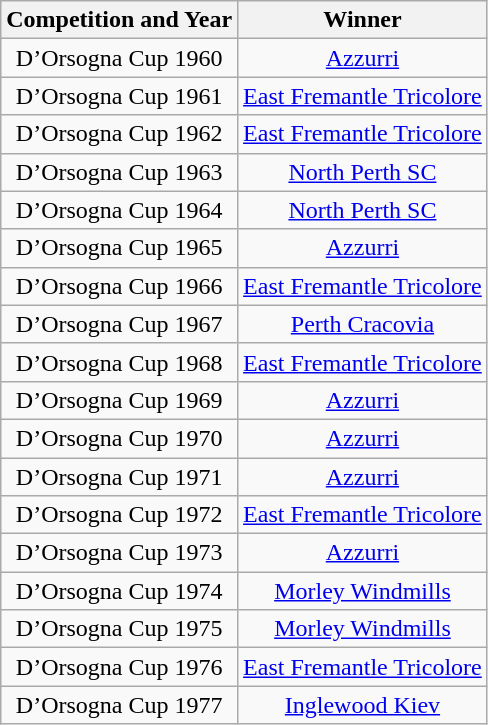<table class="wikitable" style="text-align:center">
<tr>
<th>Competition and Year</th>
<th>Winner</th>
</tr>
<tr>
<td>D’Orsogna Cup 1960</td>
<td><a href='#'>Azzurri</a></td>
</tr>
<tr>
<td>D’Orsogna Cup 1961</td>
<td><a href='#'>East Fremantle Tricolore</a></td>
</tr>
<tr>
<td>D’Orsogna Cup 1962</td>
<td><a href='#'>East Fremantle Tricolore</a></td>
</tr>
<tr>
<td>D’Orsogna Cup 1963</td>
<td><a href='#'>North Perth SC</a></td>
</tr>
<tr>
<td>D’Orsogna Cup 1964</td>
<td><a href='#'>North Perth SC</a></td>
</tr>
<tr>
<td>D’Orsogna Cup 1965</td>
<td><a href='#'>Azzurri</a></td>
</tr>
<tr>
<td>D’Orsogna Cup 1966</td>
<td><a href='#'>East Fremantle Tricolore</a></td>
</tr>
<tr>
<td>D’Orsogna Cup 1967</td>
<td><a href='#'>Perth Cracovia</a></td>
</tr>
<tr>
<td>D’Orsogna Cup 1968</td>
<td><a href='#'>East Fremantle Tricolore</a></td>
</tr>
<tr>
<td>D’Orsogna Cup 1969</td>
<td><a href='#'>Azzurri</a></td>
</tr>
<tr>
<td>D’Orsogna Cup 1970</td>
<td><a href='#'>Azzurri</a></td>
</tr>
<tr>
<td>D’Orsogna Cup 1971</td>
<td><a href='#'>Azzurri</a></td>
</tr>
<tr>
<td>D’Orsogna Cup 1972</td>
<td><a href='#'>East Fremantle Tricolore</a></td>
</tr>
<tr>
<td>D’Orsogna Cup 1973</td>
<td><a href='#'>Azzurri</a></td>
</tr>
<tr>
<td>D’Orsogna Cup 1974</td>
<td><a href='#'>Morley Windmills</a></td>
</tr>
<tr>
<td>D’Orsogna Cup 1975</td>
<td><a href='#'>Morley Windmills</a></td>
</tr>
<tr>
<td>D’Orsogna Cup 1976</td>
<td><a href='#'>East Fremantle Tricolore</a></td>
</tr>
<tr>
<td>D’Orsogna Cup 1977</td>
<td><a href='#'>Inglewood Kiev</a></td>
</tr>
</table>
